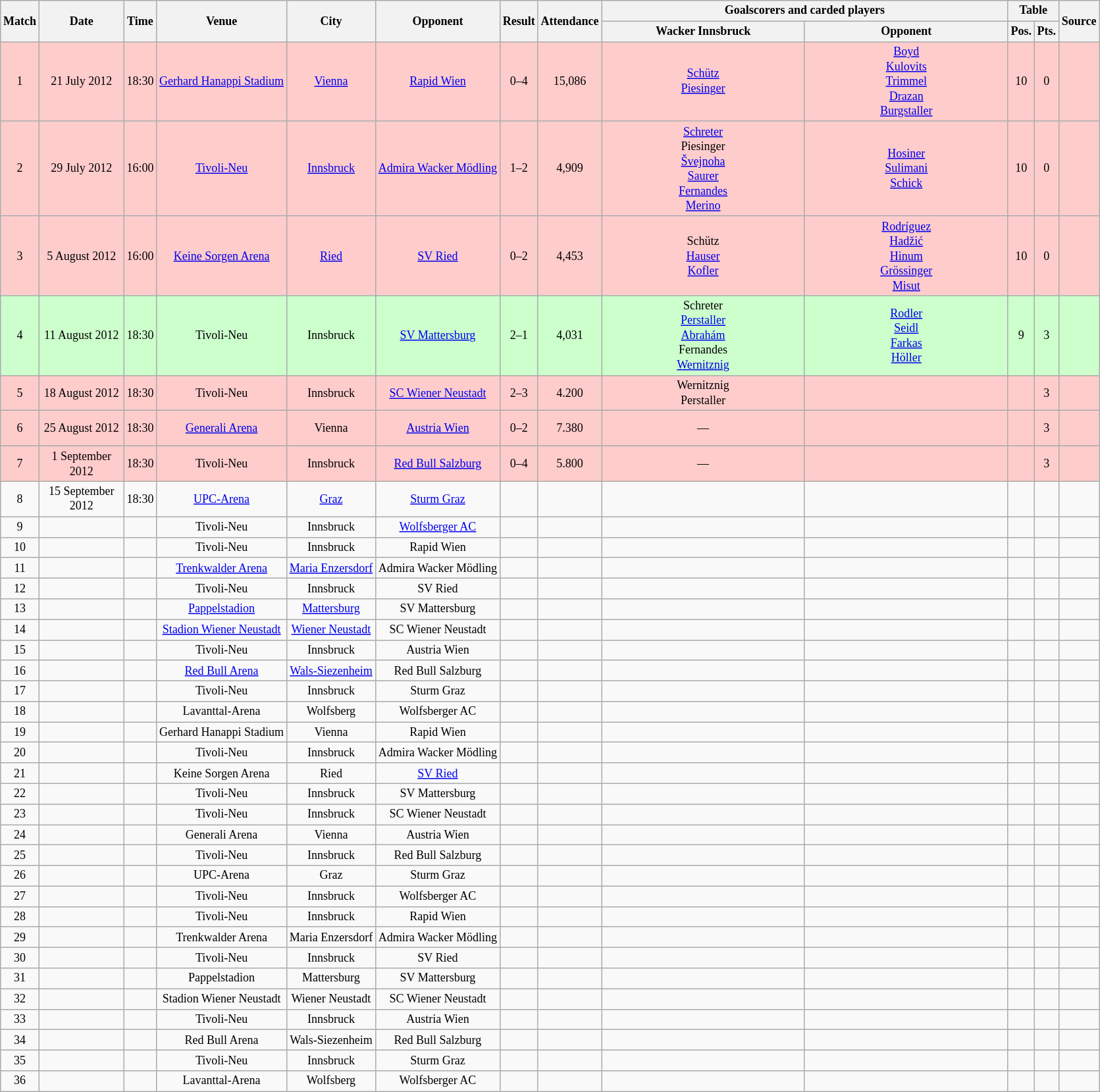<table class="wikitable" Style="text-align: center;font-size:75%">
<tr>
<th rowspan="2">Match</th>
<th rowspan="2" style="width:80px">Date</th>
<th rowspan="2">Time</th>
<th rowspan="2">Venue</th>
<th rowspan="2">City</th>
<th rowspan="2">Opponent</th>
<th rowspan="2">Result</th>
<th rowspan="2">Attendance</th>
<th colspan="2">Goalscorers and carded players</th>
<th colspan="2">Table</th>
<th rowspan="2">Source</th>
</tr>
<tr>
<th style="width:200px">Wacker Innsbruck</th>
<th style="width:200px">Opponent</th>
<th>Pos.</th>
<th>Pts.</th>
</tr>
<tr style="background:#fcc">
<td>1</td>
<td>21 July 2012</td>
<td>18:30</td>
<td><a href='#'>Gerhard Hanappi Stadium</a></td>
<td><a href='#'>Vienna</a></td>
<td><a href='#'>Rapid Wien</a></td>
<td>0–4</td>
<td>15,086</td>
<td><a href='#'>Schütz</a>  <br> <a href='#'>Piesinger</a> </td>
<td><a href='#'>Boyd</a>  <br> <a href='#'>Kulovits</a>  <br> <a href='#'>Trimmel</a>  <br> <a href='#'>Drazan</a>  <br> <a href='#'>Burgstaller</a> </td>
<td>10</td>
<td>0</td>
<td> <br> <br></td>
</tr>
<tr style="background:#fcc">
<td>2</td>
<td>29 July 2012</td>
<td>16:00</td>
<td><a href='#'>Tivoli-Neu</a></td>
<td><a href='#'>Innsbruck</a></td>
<td><a href='#'>Admira Wacker Mödling</a></td>
<td>1–2</td>
<td>4,909</td>
<td><a href='#'>Schreter</a>  <br> Piesinger  <br> <a href='#'>Švejnoha</a>  <br> <a href='#'>Saurer</a>  <br> <a href='#'>Fernandes</a>  <br> <a href='#'>Merino</a> </td>
<td><a href='#'>Hosiner</a>   <br> <a href='#'>Sulimani</a>  <br> <a href='#'>Schick</a> </td>
<td>10</td>
<td>0</td>
<td>   <br> <br></td>
</tr>
<tr style="background:#fcc">
<td>3</td>
<td>5 August 2012</td>
<td>16:00</td>
<td><a href='#'>Keine Sorgen Arena</a></td>
<td><a href='#'>Ried</a></td>
<td><a href='#'>SV Ried</a></td>
<td>0–2</td>
<td>4,453</td>
<td>Schütz  <br> <a href='#'>Hauser</a>  <br> <a href='#'>Kofler</a>  </td>
<td><a href='#'>Rodríguez</a>  <br> <a href='#'>Hadžić</a>  <br> <a href='#'>Hinum</a>  <br> <a href='#'>Grössinger</a>  <br> <a href='#'>Misut</a> </td>
<td>10</td>
<td>0</td>
<td> <br> <br></td>
</tr>
<tr style="background:#cfc">
<td>4</td>
<td>11 August 2012</td>
<td>18:30</td>
<td>Tivoli-Neu</td>
<td>Innsbruck</td>
<td><a href='#'>SV Mattersburg</a></td>
<td>2–1</td>
<td>4,031</td>
<td>Schreter  <br> <a href='#'>Perstaller</a>  <br> <a href='#'>Abrahám</a>  <br> Fernandes  <br> <a href='#'>Wernitznig</a> </td>
<td><a href='#'>Rodler</a>  <br> <a href='#'>Seidl</a>  <br> <a href='#'>Farkas</a>  <br> <a href='#'>Höller</a> </td>
<td>9</td>
<td>3</td>
<td>  <br> <br></td>
</tr>
<tr style="background:#fcc">
<td>5</td>
<td>18 August 2012</td>
<td>18:30</td>
<td>Tivoli-Neu</td>
<td>Innsbruck</td>
<td><a href='#'>SC Wiener Neustadt</a></td>
<td>2–3</td>
<td>4.200</td>
<td>Wernitznig  <br> Perstaller </td>
<td></td>
<td></td>
<td>3</td>
<td><br>   <br></td>
</tr>
<tr style="background:#fcc;">
<td>6</td>
<td>25 August 2012</td>
<td>18:30</td>
<td><a href='#'>Generali Arena</a></td>
<td>Vienna</td>
<td><a href='#'>Austria Wien</a></td>
<td>0–2</td>
<td>7.380</td>
<td>—</td>
<td></td>
<td></td>
<td>3</td>
<td><br>   <br></td>
</tr>
<tr style="background:#fcc;">
<td>7</td>
<td>1 September 2012</td>
<td>18:30</td>
<td>Tivoli-Neu</td>
<td>Innsbruck</td>
<td><a href='#'>Red Bull Salzburg</a></td>
<td>0–4</td>
<td>5.800</td>
<td>—</td>
<td></td>
<td></td>
<td>3</td>
<td><br>   <br></td>
</tr>
<tr>
<td>8</td>
<td>15 September 2012</td>
<td>18:30</td>
<td><a href='#'>UPC-Arena</a></td>
<td><a href='#'>Graz</a></td>
<td><a href='#'>Sturm Graz</a></td>
<td></td>
<td></td>
<td></td>
<td></td>
<td></td>
<td></td>
<td></td>
</tr>
<tr>
<td>9</td>
<td></td>
<td></td>
<td>Tivoli-Neu</td>
<td>Innsbruck</td>
<td><a href='#'>Wolfsberger AC</a></td>
<td></td>
<td></td>
<td></td>
<td></td>
<td></td>
<td></td>
<td></td>
</tr>
<tr>
<td>10</td>
<td></td>
<td></td>
<td>Tivoli-Neu</td>
<td>Innsbruck</td>
<td>Rapid Wien</td>
<td></td>
<td></td>
<td></td>
<td></td>
<td></td>
<td></td>
<td></td>
</tr>
<tr>
<td>11</td>
<td></td>
<td></td>
<td><a href='#'>Trenkwalder Arena</a></td>
<td><a href='#'>Maria Enzersdorf</a></td>
<td>Admira Wacker Mödling</td>
<td></td>
<td></td>
<td></td>
<td></td>
<td></td>
<td></td>
<td></td>
</tr>
<tr>
<td>12</td>
<td></td>
<td></td>
<td>Tivoli-Neu</td>
<td>Innsbruck</td>
<td>SV Ried</td>
<td></td>
<td></td>
<td></td>
<td></td>
<td></td>
<td></td>
<td></td>
</tr>
<tr>
<td>13</td>
<td></td>
<td></td>
<td><a href='#'>Pappelstadion</a></td>
<td><a href='#'>Mattersburg</a></td>
<td>SV Mattersburg</td>
<td></td>
<td></td>
<td></td>
<td></td>
<td></td>
<td></td>
<td></td>
</tr>
<tr>
<td>14</td>
<td></td>
<td></td>
<td><a href='#'>Stadion Wiener Neustadt</a></td>
<td><a href='#'>Wiener Neustadt</a></td>
<td>SC Wiener Neustadt</td>
<td></td>
<td></td>
<td></td>
<td></td>
<td></td>
<td></td>
<td></td>
</tr>
<tr>
<td>15</td>
<td></td>
<td></td>
<td>Tivoli-Neu</td>
<td>Innsbruck</td>
<td>Austria Wien</td>
<td></td>
<td></td>
<td></td>
<td></td>
<td></td>
<td></td>
<td></td>
</tr>
<tr>
<td>16</td>
<td></td>
<td></td>
<td><a href='#'>Red Bull Arena</a></td>
<td><a href='#'>Wals-Siezenheim</a></td>
<td>Red Bull Salzburg</td>
<td></td>
<td></td>
<td></td>
<td></td>
<td></td>
<td></td>
<td></td>
</tr>
<tr>
<td>17</td>
<td></td>
<td></td>
<td>Tivoli-Neu</td>
<td>Innsbruck</td>
<td>Sturm Graz</td>
<td></td>
<td></td>
<td></td>
<td></td>
<td></td>
<td></td>
<td></td>
</tr>
<tr>
<td>18</td>
<td></td>
<td></td>
<td>Lavanttal-Arena</td>
<td>Wolfsberg</td>
<td>Wolfsberger AC</td>
<td></td>
<td></td>
<td></td>
<td></td>
<td></td>
<td></td>
<td></td>
</tr>
<tr>
<td>19</td>
<td></td>
<td></td>
<td>Gerhard Hanappi Stadium</td>
<td>Vienna</td>
<td>Rapid Wien</td>
<td></td>
<td></td>
<td></td>
<td></td>
<td></td>
<td></td>
<td></td>
</tr>
<tr>
<td>20</td>
<td></td>
<td></td>
<td>Tivoli-Neu</td>
<td>Innsbruck</td>
<td>Admira Wacker Mödling</td>
<td></td>
<td></td>
<td></td>
<td></td>
<td></td>
<td></td>
<td></td>
</tr>
<tr>
<td>21</td>
<td></td>
<td></td>
<td>Keine Sorgen Arena</td>
<td>Ried</td>
<td><a href='#'>SV Ried</a></td>
<td></td>
<td></td>
<td></td>
<td></td>
<td></td>
<td></td>
<td></td>
</tr>
<tr>
<td>22</td>
<td></td>
<td></td>
<td>Tivoli-Neu</td>
<td>Innsbruck</td>
<td>SV Mattersburg</td>
<td></td>
<td></td>
<td></td>
<td></td>
<td></td>
<td></td>
<td></td>
</tr>
<tr>
<td>23</td>
<td></td>
<td></td>
<td>Tivoli-Neu</td>
<td>Innsbruck</td>
<td>SC Wiener Neustadt</td>
<td></td>
<td></td>
<td></td>
<td></td>
<td></td>
<td></td>
<td></td>
</tr>
<tr>
<td>24</td>
<td></td>
<td></td>
<td>Generali Arena</td>
<td>Vienna</td>
<td>Austria Wien</td>
<td></td>
<td></td>
<td></td>
<td></td>
<td></td>
<td></td>
<td></td>
</tr>
<tr>
<td>25</td>
<td></td>
<td></td>
<td>Tivoli-Neu</td>
<td>Innsbruck</td>
<td>Red Bull Salzburg</td>
<td></td>
<td></td>
<td></td>
<td></td>
<td></td>
<td></td>
<td></td>
</tr>
<tr>
<td>26</td>
<td></td>
<td></td>
<td>UPC-Arena</td>
<td>Graz</td>
<td>Sturm Graz</td>
<td></td>
<td></td>
<td></td>
<td></td>
<td></td>
<td></td>
<td></td>
</tr>
<tr>
<td>27</td>
<td></td>
<td></td>
<td>Tivoli-Neu</td>
<td>Innsbruck</td>
<td>Wolfsberger AC</td>
<td></td>
<td></td>
<td></td>
<td></td>
<td></td>
<td></td>
<td></td>
</tr>
<tr>
<td>28</td>
<td></td>
<td></td>
<td>Tivoli-Neu</td>
<td>Innsbruck</td>
<td>Rapid Wien</td>
<td></td>
<td></td>
<td></td>
<td></td>
<td></td>
<td></td>
<td></td>
</tr>
<tr>
<td>29</td>
<td></td>
<td></td>
<td>Trenkwalder Arena</td>
<td>Maria Enzersdorf</td>
<td>Admira Wacker Mödling</td>
<td></td>
<td></td>
<td></td>
<td></td>
<td></td>
<td></td>
<td></td>
</tr>
<tr>
<td>30</td>
<td></td>
<td></td>
<td>Tivoli-Neu</td>
<td>Innsbruck</td>
<td>SV Ried</td>
<td></td>
<td></td>
<td></td>
<td></td>
<td></td>
<td></td>
<td></td>
</tr>
<tr>
<td>31</td>
<td></td>
<td></td>
<td>Pappelstadion</td>
<td>Mattersburg</td>
<td>SV Mattersburg</td>
<td></td>
<td></td>
<td></td>
<td></td>
<td></td>
<td></td>
<td></td>
</tr>
<tr>
<td>32</td>
<td></td>
<td></td>
<td>Stadion Wiener Neustadt</td>
<td>Wiener Neustadt</td>
<td>SC Wiener Neustadt</td>
<td></td>
<td></td>
<td></td>
<td></td>
<td></td>
<td></td>
<td></td>
</tr>
<tr>
<td>33</td>
<td></td>
<td></td>
<td>Tivoli-Neu</td>
<td>Innsbruck</td>
<td>Austria Wien</td>
<td></td>
<td></td>
<td></td>
<td></td>
<td></td>
<td></td>
<td></td>
</tr>
<tr>
<td>34</td>
<td></td>
<td></td>
<td>Red Bull Arena</td>
<td>Wals-Siezenheim</td>
<td>Red Bull Salzburg</td>
<td></td>
<td></td>
<td></td>
<td></td>
<td></td>
<td></td>
<td></td>
</tr>
<tr>
<td>35</td>
<td></td>
<td></td>
<td>Tivoli-Neu</td>
<td>Innsbruck</td>
<td>Sturm Graz</td>
<td></td>
<td></td>
<td></td>
<td></td>
<td></td>
<td></td>
<td></td>
</tr>
<tr>
<td>36</td>
<td></td>
<td></td>
<td>Lavanttal-Arena</td>
<td>Wolfsberg</td>
<td>Wolfsberger AC</td>
<td></td>
<td></td>
<td></td>
<td></td>
<td></td>
<td></td>
<td></td>
</tr>
</table>
